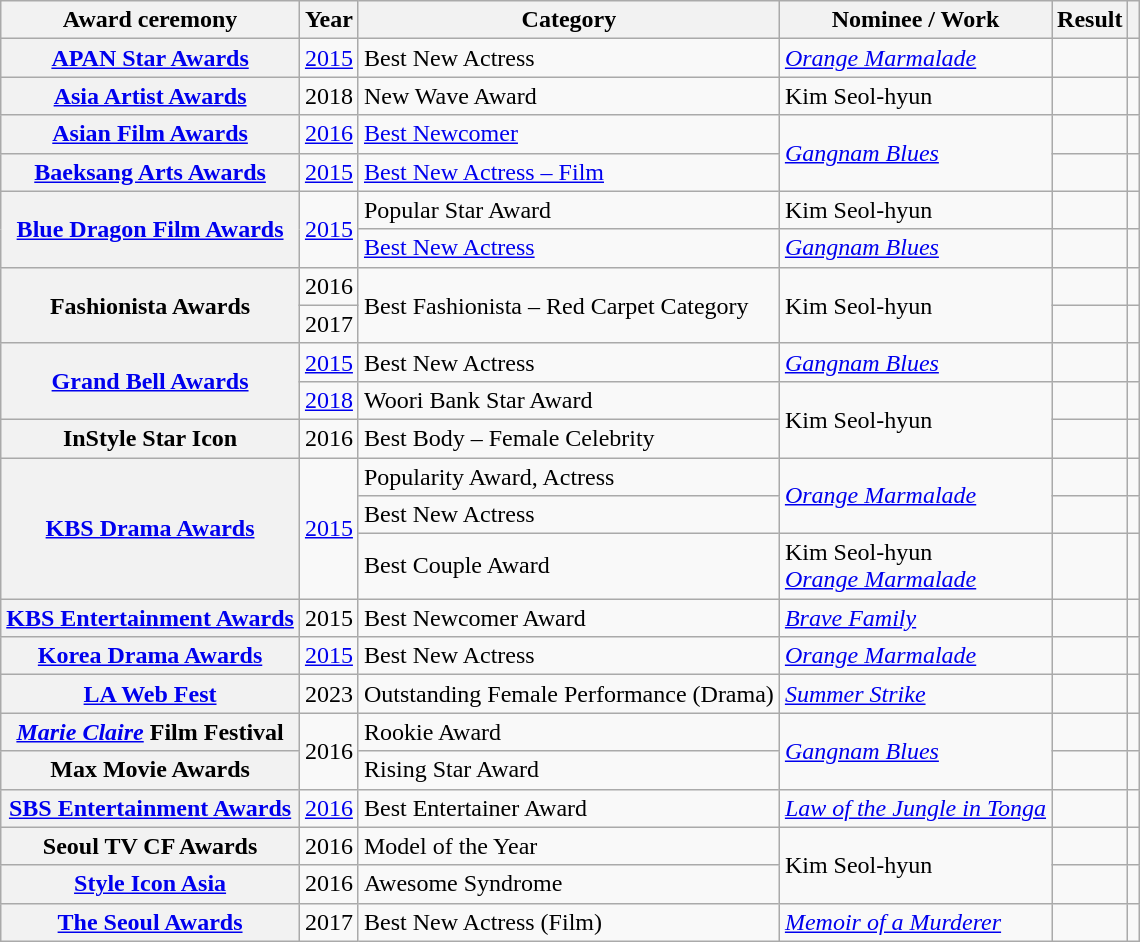<table class="wikitable plainrowheaders sortable">
<tr>
<th scope="col">Award ceremony</th>
<th scope="col">Year</th>
<th scope="col">Category</th>
<th scope="col">Nominee / Work</th>
<th scope="col">Result</th>
<th scope="col" class="unsortable"></th>
</tr>
<tr>
<th scope="row"><a href='#'>APAN Star Awards</a></th>
<td style="text-align:center"><a href='#'>2015</a></td>
<td>Best New Actress</td>
<td><em><a href='#'>Orange Marmalade</a></em></td>
<td></td>
<td style="text-align:center"></td>
</tr>
<tr>
<th scope="row"><a href='#'>Asia Artist Awards</a></th>
<td style="text-align:center">2018</td>
<td>New Wave Award</td>
<td>Kim Seol-hyun</td>
<td></td>
<td style="text-align:center"></td>
</tr>
<tr>
<th scope="row"><a href='#'>Asian Film Awards</a></th>
<td style="text-align:center"><a href='#'>2016</a></td>
<td><a href='#'>Best Newcomer</a></td>
<td rowspan="2"><em><a href='#'>Gangnam Blues</a></em></td>
<td></td>
<td style="text-align:center"></td>
</tr>
<tr>
<th scope="row"><a href='#'>Baeksang Arts Awards</a></th>
<td style="text-align:center"><a href='#'>2015</a></td>
<td><a href='#'>Best New Actress – Film</a></td>
<td></td>
<td style="text-align:center"></td>
</tr>
<tr>
<th scope="row" rowspan="2"><a href='#'>Blue Dragon Film Awards</a></th>
<td rowspan="2" style="text-align:center"><a href='#'>2015</a></td>
<td>Popular Star Award</td>
<td>Kim Seol-hyun</td>
<td></td>
<td style="text-align:center"></td>
</tr>
<tr>
<td><a href='#'>Best New Actress</a></td>
<td><em><a href='#'>Gangnam Blues</a></em></td>
<td></td>
<td style="text-align:center"></td>
</tr>
<tr>
<th scope="row" rowspan="2">Fashionista Awards</th>
<td style="text-align:center">2016</td>
<td rowspan="2">Best Fashionista – Red Carpet Category</td>
<td rowspan="2">Kim Seol-hyun</td>
<td></td>
<td style="text-align:center"></td>
</tr>
<tr>
<td style="text-align:center">2017</td>
<td></td>
<td style="text-align:center"></td>
</tr>
<tr>
<th scope="row" rowspan="2"><a href='#'>Grand Bell Awards</a></th>
<td style="text-align:center"><a href='#'>2015</a></td>
<td>Best New Actress</td>
<td><em><a href='#'>Gangnam Blues</a></em></td>
<td></td>
<td style="text-align:center"></td>
</tr>
<tr>
<td style="text-align:center"><a href='#'>2018</a></td>
<td>Woori Bank Star Award</td>
<td rowspan="2">Kim Seol-hyun</td>
<td></td>
<td style="text-align:center"></td>
</tr>
<tr>
<th scope="row">InStyle Star Icon</th>
<td style="text-align:center">2016</td>
<td>Best Body – Female Celebrity</td>
<td></td>
<td style="text-align:center"></td>
</tr>
<tr>
<th scope="row" rowspan="3"><a href='#'>KBS Drama Awards</a></th>
<td rowspan="3" style="text-align:center"><a href='#'>2015</a></td>
<td>Popularity Award, Actress</td>
<td rowspan="2"><em><a href='#'>Orange Marmalade</a></em></td>
<td></td>
<td style="text-align:center"></td>
</tr>
<tr>
<td>Best New Actress</td>
<td></td>
<td style="text-align:center"></td>
</tr>
<tr>
<td>Best Couple Award</td>
<td>Kim Seol-hyun <br><em><a href='#'>Orange Marmalade</a></em></td>
<td></td>
<td style="text-align:center"></td>
</tr>
<tr>
<th scope="row"><a href='#'>KBS Entertainment Awards</a></th>
<td style="text-align:center">2015</td>
<td>Best Newcomer Award</td>
<td><em><a href='#'>Brave Family</a></em></td>
<td></td>
<td style="text-align:center"></td>
</tr>
<tr>
<th scope="row"><a href='#'>Korea Drama Awards</a></th>
<td style="text-align:center"><a href='#'>2015</a></td>
<td>Best New Actress</td>
<td><em><a href='#'>Orange Marmalade</a></em></td>
<td></td>
<td style="text-align:center"></td>
</tr>
<tr>
<th scope="row"><a href='#'>LA Web Fest</a></th>
<td style="text-align:center">2023</td>
<td>Outstanding Female Performance (Drama)</td>
<td><em><a href='#'>Summer Strike</a></em></td>
<td></td>
<td style="text-align:center"></td>
</tr>
<tr>
<th scope="row"><em><a href='#'>Marie Claire</a></em> Film Festival</th>
<td rowspan="2" style="text-align:center">2016</td>
<td>Rookie Award</td>
<td rowspan="2"><em><a href='#'>Gangnam Blues</a></em></td>
<td></td>
<td style="text-align:center"></td>
</tr>
<tr>
<th scope="row">Max Movie Awards</th>
<td>Rising Star Award</td>
<td></td>
<td style="text-align:center"></td>
</tr>
<tr>
<th scope="row"><a href='#'>SBS Entertainment Awards</a></th>
<td style="text-align:center"><a href='#'>2016</a></td>
<td>Best Entertainer Award</td>
<td><em><a href='#'>Law of the Jungle in Tonga</a></em></td>
<td></td>
<td style="text-align:center"></td>
</tr>
<tr>
<th scope="row">Seoul TV CF Awards</th>
<td style="text-align:center">2016</td>
<td>Model of the Year</td>
<td rowspan="2">Kim Seol-hyun</td>
<td></td>
<td style="text-align:center"></td>
</tr>
<tr>
<th scope="row"><a href='#'>Style Icon Asia</a></th>
<td style="text-align:center">2016</td>
<td>Awesome Syndrome</td>
<td></td>
<td style="text-align:center"></td>
</tr>
<tr>
<th scope="row"><a href='#'>The Seoul Awards</a></th>
<td style="text-align:center">2017</td>
<td>Best New Actress (Film)</td>
<td><em><a href='#'>Memoir of a Murderer</a></em></td>
<td></td>
<td style="text-align:center"></td>
</tr>
</table>
